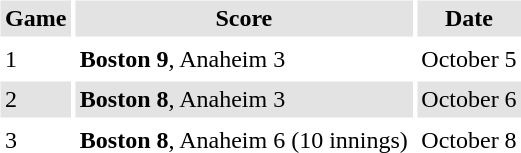<table border="0" cellspacing="3" cellpadding="3">
<tr style="background: #e3e3e3;">
<th>Game</th>
<th>Score</th>
<th>Date</th>
</tr>
<tr>
<td>1</td>
<td><strong>Boston 9</strong>, Anaheim 3</td>
<td>October 5</td>
</tr>
<tr style="background: #e3e3e3;">
<td>2</td>
<td><strong>Boston 8</strong>, Anaheim 3</td>
<td>October 6</td>
</tr>
<tr>
<td>3</td>
<td><strong>Boston 8</strong>, Anaheim 6 (10 innings)</td>
<td>October 8</td>
</tr>
</table>
